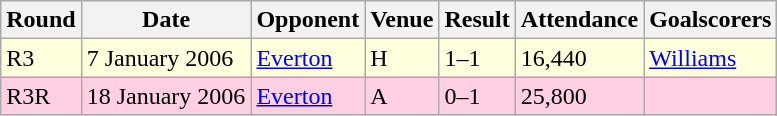<table class="wikitable">
<tr>
<th>Round</th>
<th>Date</th>
<th>Opponent</th>
<th>Venue</th>
<th>Result</th>
<th>Attendance</th>
<th>Goalscorers</th>
</tr>
<tr style="background-color: #ffffdd;">
<td>R3</td>
<td>7 January 2006</td>
<td><a href='#'>Everton</a></td>
<td>H</td>
<td>1–1</td>
<td>16,440</td>
<td><a href='#'>Williams</a></td>
</tr>
<tr style="background-color: #ffd0e3;">
<td>R3R</td>
<td>18 January 2006</td>
<td><a href='#'>Everton</a></td>
<td>A</td>
<td>0–1</td>
<td>25,800</td>
<td></td>
</tr>
</table>
